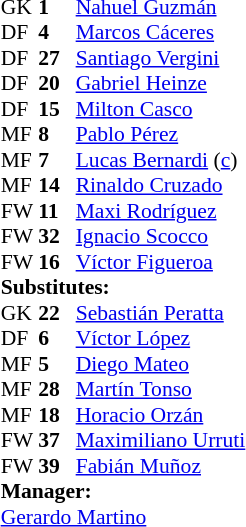<table cellspacing="0" cellpadding="0" style="font-size:90%; margin:auto">
<tr>
<th width=25></th>
<th width=25></th>
</tr>
<tr>
<td>GK</td>
<td><strong>1</strong></td>
<td> <a href='#'>Nahuel Guzmán</a></td>
</tr>
<tr>
<td>DF</td>
<td><strong>4</strong></td>
<td> <a href='#'>Marcos Cáceres</a></td>
</tr>
<tr>
<td>DF</td>
<td><strong>27</strong></td>
<td> <a href='#'>Santiago Vergini</a></td>
<td></td>
</tr>
<tr>
<td>DF</td>
<td><strong>20</strong></td>
<td> <a href='#'>Gabriel Heinze</a></td>
</tr>
<tr>
<td>DF</td>
<td><strong>15</strong></td>
<td> <a href='#'>Milton Casco</a></td>
</tr>
<tr>
<td>MF</td>
<td><strong>8</strong></td>
<td> <a href='#'>Pablo Pérez</a></td>
<td></td>
<td></td>
</tr>
<tr>
<td>MF</td>
<td><strong>7</strong></td>
<td> <a href='#'>Lucas Bernardi</a> (<a href='#'>c</a>)</td>
</tr>
<tr>
<td>MF</td>
<td><strong>14</strong></td>
<td> <a href='#'>Rinaldo Cruzado</a></td>
<td></td>
<td></td>
</tr>
<tr>
<td>FW</td>
<td><strong>11</strong></td>
<td> <a href='#'>Maxi Rodríguez</a></td>
</tr>
<tr>
<td>FW</td>
<td><strong>32</strong></td>
<td> <a href='#'>Ignacio Scocco</a></td>
</tr>
<tr>
<td>FW</td>
<td><strong>16</strong></td>
<td> <a href='#'>Víctor Figueroa</a></td>
</tr>
<tr>
<td colspan=3><strong>Substitutes:</strong></td>
</tr>
<tr>
<td>GK</td>
<td><strong>22</strong></td>
<td> <a href='#'>Sebastián Peratta</a></td>
</tr>
<tr>
<td>DF</td>
<td><strong>6</strong></td>
<td> <a href='#'>Víctor López</a></td>
</tr>
<tr>
<td>MF</td>
<td><strong>5</strong></td>
<td> <a href='#'>Diego Mateo</a></td>
</tr>
<tr>
<td>MF</td>
<td><strong>28</strong></td>
<td> <a href='#'>Martín Tonso</a></td>
<td></td>
<td></td>
</tr>
<tr>
<td>MF</td>
<td><strong>18</strong></td>
<td> <a href='#'>Horacio Orzán</a></td>
</tr>
<tr>
<td>FW</td>
<td><strong>37</strong></td>
<td> <a href='#'>Maximiliano Urruti</a></td>
<td></td>
<td></td>
</tr>
<tr>
<td>FW</td>
<td><strong>39</strong></td>
<td> <a href='#'>Fabián Muñoz</a></td>
</tr>
<tr>
<td colspan=3><strong>Manager:</strong></td>
</tr>
<tr>
<td colspan=4> <a href='#'>Gerardo Martino</a></td>
</tr>
</table>
